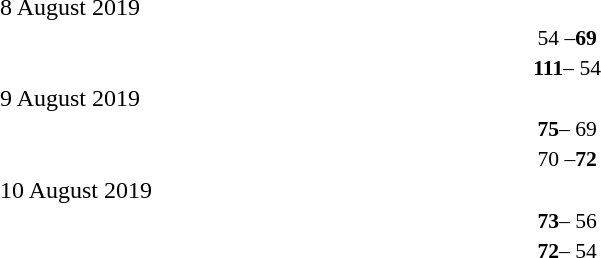<table cellspacing="1" style="width:100%">
<tr>
<th width=25%></th>
<th width=2%></th>
<th width=6%></th>
<th width=2%></th>
<th width=25%></th>
</tr>
<tr>
<td>8 August 2019</td>
</tr>
<tr style=font-size:90%>
<td align=right></td>
<td></td>
<td align=center>54   –<strong>69</strong></td>
<td></td>
<td><strong></strong></td>
<td></td>
</tr>
<tr style=font-size:90%>
<td align=right><strong></strong></td>
<td></td>
<td align=center><strong>111</strong>–   54</td>
<td></td>
<td></td>
<td></td>
</tr>
<tr>
<td>9 August 2019</td>
</tr>
<tr style=font-size:90%>
<td align=right><strong></strong></td>
<td></td>
<td align=center><strong>75</strong>–   69</td>
<td></td>
<td></td>
<td></td>
</tr>
<tr style=font-size:90%>
<td align=right></td>
<td></td>
<td align=center>70   –<strong>72</strong></td>
<td></td>
<td></td>
<td></td>
</tr>
<tr>
<td>10 August 2019</td>
</tr>
<tr style=font-size:90%>
<td align=right><strong></strong></td>
<td></td>
<td align=center><strong>73</strong>– 56</td>
<td></td>
<td></td>
<td></td>
</tr>
<tr style=font-size:90%>
<td align=right><strong></strong></td>
<td></td>
<td align=center><strong>72</strong>– 54</td>
<td></td>
<td></td>
<td></td>
</tr>
</table>
